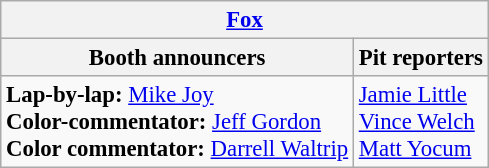<table class="wikitable" style="font-size: 95%">
<tr>
<th colspan="2"><a href='#'>Fox</a></th>
</tr>
<tr>
<th>Booth announcers</th>
<th>Pit reporters</th>
</tr>
<tr>
<td><strong>Lap-by-lap:</strong> <a href='#'>Mike Joy</a><br><strong>Color-commentator:</strong> <a href='#'>Jeff Gordon</a><br><strong>Color commentator:</strong> <a href='#'>Darrell Waltrip</a></td>
<td><a href='#'>Jamie Little</a><br><a href='#'>Vince Welch</a><br><a href='#'>Matt Yocum</a></td>
</tr>
</table>
